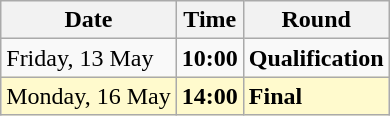<table class="wikitable">
<tr>
<th>Date</th>
<th>Time</th>
<th>Round</th>
</tr>
<tr>
<td>Friday, 13 May</td>
<td><strong>10:00</strong></td>
<td><strong>Qualification</strong></td>
</tr>
<tr>
<td style=background:lemonchiffon>Monday, 16 May</td>
<td style=background:lemonchiffon><strong>14:00</strong></td>
<td style=background:lemonchiffon><strong>Final</strong></td>
</tr>
</table>
